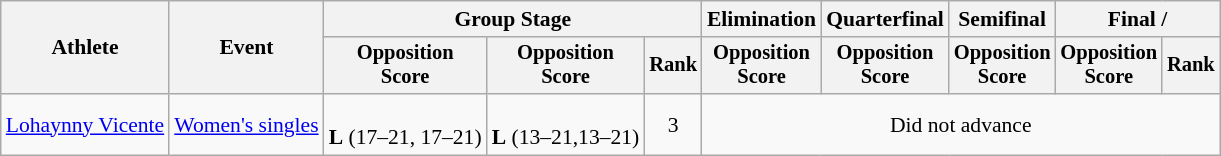<table class="wikitable" style="font-size:90%">
<tr>
<th rowspan=2>Athlete</th>
<th rowspan=2>Event</th>
<th colspan=3>Group Stage</th>
<th>Elimination</th>
<th>Quarterfinal</th>
<th>Semifinal</th>
<th colspan=2>Final / </th>
</tr>
<tr style="font-size:95%">
<th>Opposition<br>Score</th>
<th>Opposition<br>Score</th>
<th>Rank</th>
<th>Opposition<br>Score</th>
<th>Opposition<br>Score</th>
<th>Opposition<br>Score</th>
<th>Opposition<br>Score</th>
<th>Rank</th>
</tr>
<tr align=center>
<td align=left><a href='#'>Lohaynny Vicente</a></td>
<td align=left><a href='#'>Women's singles</a></td>
<td><br><strong>L</strong> (17–21, 17–21)</td>
<td><br><strong>L</strong> (13–21,13–21)</td>
<td>3</td>
<td colspan=5>Did not advance</td>
</tr>
</table>
